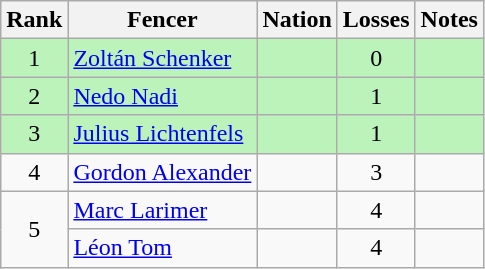<table class="wikitable sortable" style="text-align:center">
<tr>
<th>Rank</th>
<th>Fencer</th>
<th>Nation</th>
<th>Losses</th>
<th>Notes</th>
</tr>
<tr bgcolor=bbf3bb>
<td>1</td>
<td align=left><a href='#'>Zoltán Schenker</a></td>
<td align=left></td>
<td>0</td>
<td></td>
</tr>
<tr bgcolor=bbf3bb>
<td>2</td>
<td align=left><a href='#'>Nedo Nadi</a></td>
<td align=left></td>
<td>1</td>
<td></td>
</tr>
<tr bgcolor=bbf3bb>
<td>3</td>
<td align=left><a href='#'>Julius Lichtenfels</a></td>
<td align=left></td>
<td>1</td>
<td></td>
</tr>
<tr>
<td>4</td>
<td align=left><a href='#'>Gordon Alexander</a></td>
<td align=left></td>
<td>3</td>
<td></td>
</tr>
<tr>
<td rowspan=2>5</td>
<td align=left><a href='#'>Marc Larimer</a></td>
<td align=left></td>
<td>4</td>
<td></td>
</tr>
<tr>
<td align=left><a href='#'>Léon Tom</a></td>
<td align=left></td>
<td>4</td>
<td></td>
</tr>
</table>
